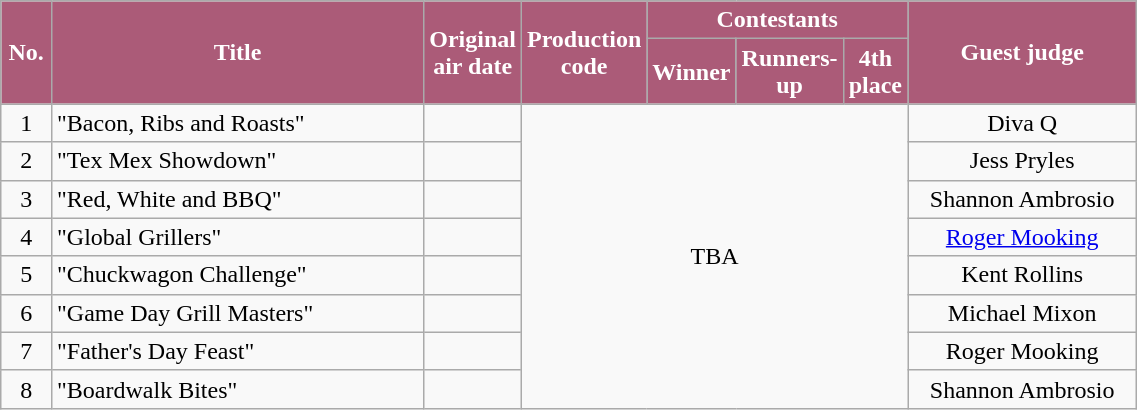<table class="wikitable plainrowheaders" style="width:60%;">
<tr>
<th style="background-color: #ab5b78; color: #FFFFFF;" width=5% rowspan=2>No.</th>
<th style="background-color: #ab5b78; color: #FFFFFF;" width=60% rowspan=2>Title</th>
<th style="background-color: #ab5b78; color: #FFFFFF;" rowspan=2>Original<br>air date</th>
<th style="background-color: #ab5b78; color: #FFFFFF;" rowspan=2>Production<br>code</th>
<th style="background-color: #ab5b78; color: #FFFFFF;" colspan=4>Contestants</th>
<th style="background-color: #ab5b78; color: #FFFFFF;" width=40% rowspan=2>Guest judge</th>
</tr>
<tr>
<th style="background-color: #ab5b78; color: #FFFFFF;">Winner</th>
<th style="background-color: #ab5b78; color: #FFFFFF;" colspan=2>Runners-up</th>
<th style="background-color: #ab5b78; color: #FFFFFF;">4th place</th>
</tr>
<tr>
<td align=center>1</td>
<td>"Bacon, Ribs and Roasts"</td>
<td align=center></td>
<td align=center colspan=5 rowspan=8>TBA</td>
<td align=center>Diva Q</td>
</tr>
<tr>
<td align=center>2</td>
<td>"Tex Mex Showdown"</td>
<td align=center></td>
<td align=center>Jess Pryles</td>
</tr>
<tr>
<td align=center>3</td>
<td>"Red, White and BBQ"</td>
<td align=center></td>
<td align=center>Shannon Ambrosio</td>
</tr>
<tr>
<td align=center>4</td>
<td>"Global Grillers"</td>
<td align=center></td>
<td align=center><a href='#'>Roger Mooking</a></td>
</tr>
<tr>
<td align=center>5</td>
<td>"Chuckwagon Challenge"</td>
<td align=center></td>
<td align=center>Kent Rollins</td>
</tr>
<tr>
<td align=center>6</td>
<td>"Game Day Grill Masters"</td>
<td align=center></td>
<td align=center>Michael Mixon</td>
</tr>
<tr>
<td align=center>7</td>
<td>"Father's Day Feast"</td>
<td align=center></td>
<td align=center>Roger Mooking</td>
</tr>
<tr>
<td align=center>8</td>
<td>"Boardwalk Bites"</td>
<td align=center></td>
<td align=center>Shannon Ambrosio</td>
</tr>
</table>
